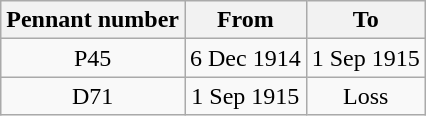<table class="wikitable" style="text-align:center">
<tr>
<th>Pennant number</th>
<th>From</th>
<th>To</th>
</tr>
<tr>
<td>P45</td>
<td>6 Dec 1914</td>
<td>1 Sep 1915</td>
</tr>
<tr>
<td>D71</td>
<td>1 Sep 1915</td>
<td>Loss</td>
</tr>
</table>
